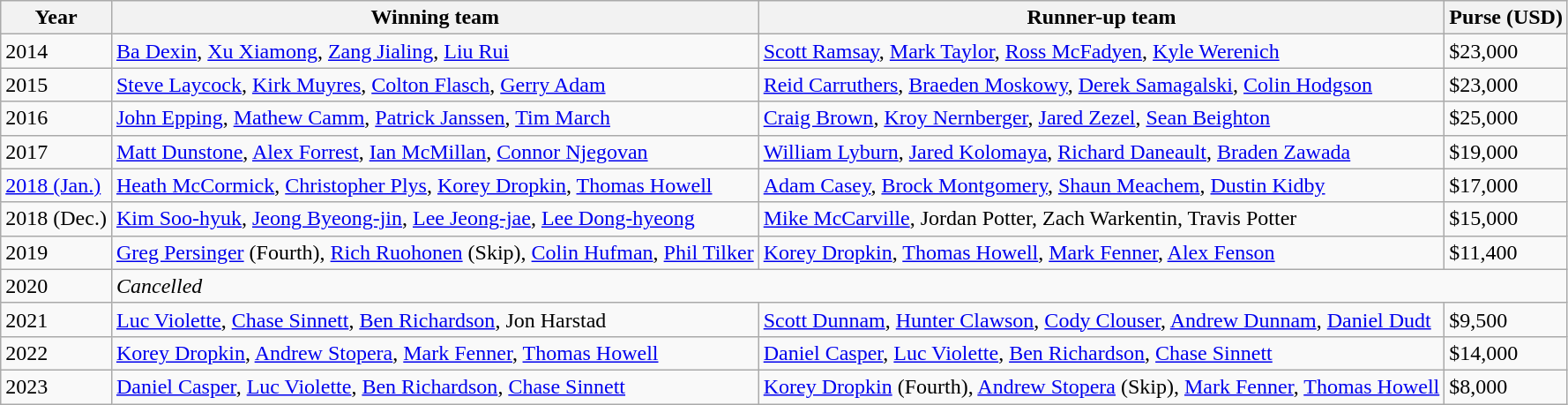<table class="wikitable">
<tr>
<th scope="col">Year</th>
<th scope="col">Winning team</th>
<th scope="col">Runner-up team</th>
<th scope="col">Purse (USD)</th>
</tr>
<tr>
<td>2014</td>
<td> <a href='#'>Ba Dexin</a>, <a href='#'>Xu Xiamong</a>, <a href='#'>Zang Jialing</a>, <a href='#'>Liu Rui</a></td>
<td> <a href='#'>Scott Ramsay</a>, <a href='#'>Mark Taylor</a>, <a href='#'>Ross McFadyen</a>, <a href='#'>Kyle Werenich</a></td>
<td>$23,000</td>
</tr>
<tr>
<td>2015</td>
<td> <a href='#'>Steve Laycock</a>, <a href='#'>Kirk Muyres</a>, <a href='#'>Colton Flasch</a>, <a href='#'>Gerry Adam</a></td>
<td> <a href='#'>Reid Carruthers</a>, <a href='#'>Braeden Moskowy</a>, <a href='#'>Derek Samagalski</a>, <a href='#'>Colin Hodgson</a></td>
<td>$23,000</td>
</tr>
<tr>
<td>2016</td>
<td> <a href='#'>John Epping</a>, <a href='#'>Mathew Camm</a>, <a href='#'>Patrick Janssen</a>, <a href='#'>Tim March</a></td>
<td> <a href='#'>Craig Brown</a>, <a href='#'>Kroy Nernberger</a>, <a href='#'>Jared Zezel</a>, <a href='#'>Sean Beighton</a></td>
<td>$25,000</td>
</tr>
<tr>
<td>2017</td>
<td> <a href='#'>Matt Dunstone</a>, <a href='#'>Alex Forrest</a>, <a href='#'>Ian McMillan</a>, <a href='#'>Connor Njegovan</a></td>
<td> <a href='#'>William Lyburn</a>, <a href='#'>Jared Kolomaya</a>, <a href='#'>Richard Daneault</a>, <a href='#'>Braden Zawada</a></td>
<td>$19,000</td>
</tr>
<tr>
<td><a href='#'>2018 (Jan.)</a></td>
<td> <a href='#'>Heath McCormick</a>, <a href='#'>Christopher Plys</a>, <a href='#'>Korey Dropkin</a>, <a href='#'>Thomas Howell</a></td>
<td> <a href='#'>Adam Casey</a>, <a href='#'>Brock Montgomery</a>, <a href='#'>Shaun Meachem</a>, <a href='#'>Dustin Kidby</a></td>
<td>$17,000</td>
</tr>
<tr>
<td>2018 (Dec.)</td>
<td> <a href='#'>Kim Soo-hyuk</a>, <a href='#'>Jeong Byeong-jin</a>, <a href='#'>Lee Jeong-jae</a>, <a href='#'>Lee Dong-hyeong</a></td>
<td> <a href='#'>Mike McCarville</a>, Jordan Potter, Zach Warkentin, Travis Potter</td>
<td>$15,000</td>
</tr>
<tr>
<td>2019</td>
<td> <a href='#'>Greg Persinger</a> (Fourth), <a href='#'>Rich Ruohonen</a> (Skip), <a href='#'>Colin Hufman</a>, <a href='#'>Phil Tilker</a></td>
<td> <a href='#'>Korey Dropkin</a>, <a href='#'>Thomas Howell</a>, <a href='#'>Mark Fenner</a>, <a href='#'>Alex Fenson</a></td>
<td>$11,400</td>
</tr>
<tr>
<td>2020</td>
<td colspan="3"><em>Cancelled</em></td>
</tr>
<tr>
<td>2021</td>
<td> <a href='#'>Luc Violette</a>, <a href='#'>Chase Sinnett</a>, <a href='#'>Ben Richardson</a>, Jon Harstad</td>
<td> <a href='#'>Scott Dunnam</a>, <a href='#'>Hunter Clawson</a>, <a href='#'>Cody Clouser</a>, <a href='#'>Andrew Dunnam</a>, <a href='#'>Daniel Dudt</a></td>
<td>$9,500</td>
</tr>
<tr>
<td>2022</td>
<td> <a href='#'>Korey Dropkin</a>, <a href='#'>Andrew Stopera</a>, <a href='#'>Mark Fenner</a>, <a href='#'>Thomas Howell</a></td>
<td> <a href='#'>Daniel Casper</a>, <a href='#'>Luc Violette</a>, <a href='#'>Ben Richardson</a>, <a href='#'>Chase Sinnett</a></td>
<td>$14,000</td>
</tr>
<tr>
<td>2023</td>
<td> <a href='#'>Daniel Casper</a>, <a href='#'>Luc Violette</a>, <a href='#'>Ben Richardson</a>, <a href='#'>Chase Sinnett</a></td>
<td> <a href='#'>Korey Dropkin</a> (Fourth), <a href='#'>Andrew Stopera</a> (Skip), <a href='#'>Mark Fenner</a>, <a href='#'>Thomas Howell</a></td>
<td>$8,000</td>
</tr>
</table>
